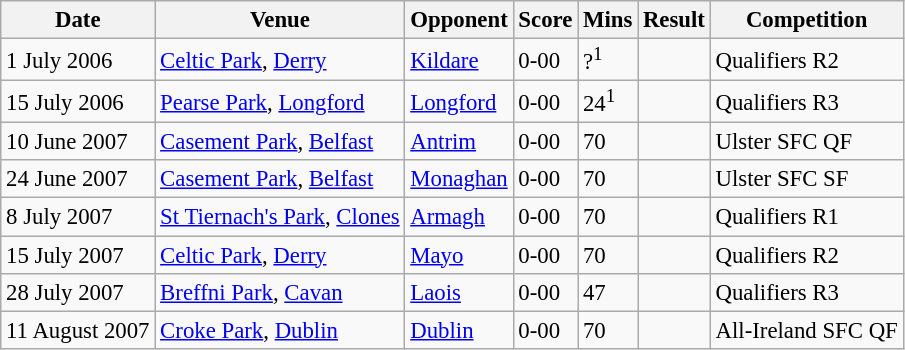<table class="wikitable" style="font-size: 95%;">
<tr>
<th>Date</th>
<th>Venue</th>
<th>Opponent</th>
<th>Score</th>
<th>Mins</th>
<th>Result</th>
<th>Competition</th>
</tr>
<tr>
<td>1 July 2006</td>
<td><a href='#'>Celtic Park</a>, <a href='#'>Derry</a></td>
<td><a href='#'>Kildare</a></td>
<td>0-00</td>
<td>?<sup>1</sup><br></td>
<td></td>
<td>Qualifiers R2</td>
</tr>
<tr>
<td>15 July 2006</td>
<td><a href='#'>Pearse Park</a>, <a href='#'>Longford</a></td>
<td><a href='#'>Longford</a></td>
<td>0-00</td>
<td>24<sup>1</sup><br></td>
<td></td>
<td>Qualifiers R3</td>
</tr>
<tr>
<td>10 June 2007</td>
<td><a href='#'>Casement Park</a>, <a href='#'>Belfast</a></td>
<td><a href='#'>Antrim</a></td>
<td>0-00</td>
<td>70</td>
<td></td>
<td>Ulster SFC QF</td>
</tr>
<tr>
<td>24 June 2007</td>
<td><a href='#'>Casement Park</a>, <a href='#'>Belfast</a></td>
<td><a href='#'>Monaghan</a></td>
<td>0-00</td>
<td>70</td>
<td></td>
<td>Ulster SFC SF</td>
</tr>
<tr>
<td>8 July 2007</td>
<td><a href='#'>St Tiernach's Park</a>, <a href='#'>Clones</a></td>
<td><a href='#'>Armagh</a></td>
<td>0-00</td>
<td>70</td>
<td></td>
<td>Qualifiers R1</td>
</tr>
<tr>
<td>15 July 2007</td>
<td><a href='#'>Celtic Park</a>, <a href='#'>Derry</a></td>
<td><a href='#'>Mayo</a></td>
<td>0-00</td>
<td>70</td>
<td></td>
<td>Qualifiers R2</td>
</tr>
<tr>
<td>28 July 2007</td>
<td><a href='#'>Breffni Park</a>, <a href='#'>Cavan</a></td>
<td><a href='#'>Laois</a></td>
<td>0-00</td>
<td>47</td>
<td></td>
<td>Qualifiers R3</td>
</tr>
<tr>
<td>11 August 2007</td>
<td><a href='#'>Croke Park</a>, <a href='#'>Dublin</a></td>
<td><a href='#'>Dublin</a></td>
<td>0-00</td>
<td>70</td>
<td></td>
<td>All-Ireland SFC QF</td>
</tr>
</table>
